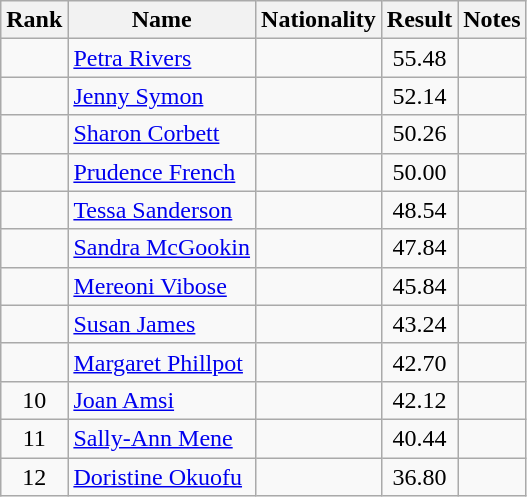<table class="wikitable sortable" style=" text-align:center">
<tr>
<th>Rank</th>
<th>Name</th>
<th>Nationality</th>
<th>Result</th>
<th>Notes</th>
</tr>
<tr>
<td></td>
<td align=left><a href='#'>Petra Rivers</a></td>
<td align=left></td>
<td>55.48</td>
<td></td>
</tr>
<tr>
<td></td>
<td align=left><a href='#'>Jenny Symon</a></td>
<td align=left></td>
<td>52.14</td>
<td></td>
</tr>
<tr>
<td></td>
<td align=left><a href='#'>Sharon Corbett</a></td>
<td align=left></td>
<td>50.26</td>
<td></td>
</tr>
<tr>
<td></td>
<td align=left><a href='#'>Prudence French</a></td>
<td align=left></td>
<td>50.00</td>
<td></td>
</tr>
<tr>
<td></td>
<td align=left><a href='#'>Tessa Sanderson</a></td>
<td align=left></td>
<td>48.54</td>
<td></td>
</tr>
<tr>
<td></td>
<td align=left><a href='#'>Sandra McGookin</a></td>
<td align=left></td>
<td>47.84</td>
<td></td>
</tr>
<tr>
<td></td>
<td align=left><a href='#'>Mereoni Vibose</a></td>
<td align=left></td>
<td>45.84</td>
<td></td>
</tr>
<tr>
<td></td>
<td align=left><a href='#'>Susan James</a></td>
<td align=left></td>
<td>43.24</td>
<td></td>
</tr>
<tr>
<td></td>
<td align=left><a href='#'>Margaret Phillpot</a></td>
<td align=left></td>
<td>42.70</td>
<td></td>
</tr>
<tr>
<td>10</td>
<td align=left><a href='#'>Joan Amsi</a></td>
<td align=left></td>
<td>42.12</td>
<td></td>
</tr>
<tr>
<td>11</td>
<td align=left><a href='#'>Sally-Ann Mene</a></td>
<td align=left></td>
<td>40.44</td>
<td></td>
</tr>
<tr>
<td>12</td>
<td align=left><a href='#'>Doristine Okuofu</a></td>
<td align=left></td>
<td>36.80</td>
<td></td>
</tr>
</table>
